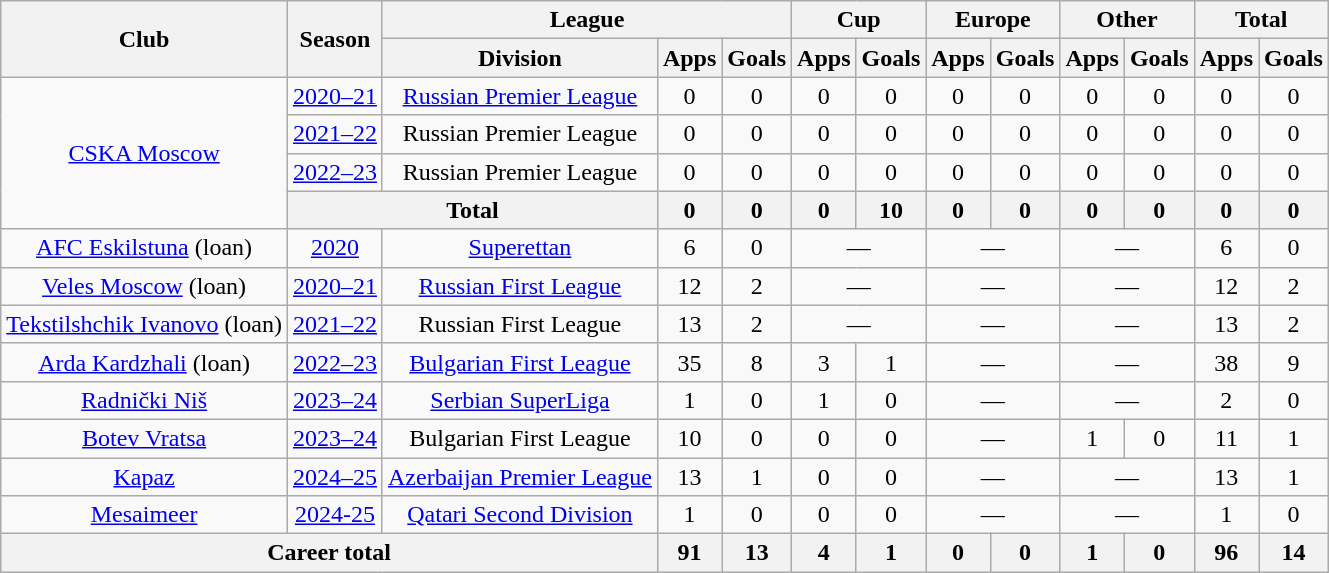<table class="wikitable" style="text-align: center;">
<tr>
<th rowspan=2>Club</th>
<th rowspan=2>Season</th>
<th colspan=3>League</th>
<th colspan=2>Cup</th>
<th colspan=2>Europe</th>
<th colspan=2>Other</th>
<th colspan=2>Total</th>
</tr>
<tr>
<th>Division</th>
<th>Apps</th>
<th>Goals</th>
<th>Apps</th>
<th>Goals</th>
<th>Apps</th>
<th>Goals</th>
<th>Apps</th>
<th>Goals</th>
<th>Apps</th>
<th>Goals</th>
</tr>
<tr>
<td rowspan=4><a href='#'>CSKA Moscow</a></td>
<td><a href='#'>2020–21</a></td>
<td><a href='#'>Russian Premier League</a></td>
<td>0</td>
<td>0</td>
<td>0</td>
<td>0</td>
<td>0</td>
<td>0</td>
<td>0</td>
<td>0</td>
<td>0</td>
<td>0</td>
</tr>
<tr>
<td><a href='#'>2021–22</a></td>
<td>Russian Premier League</td>
<td>0</td>
<td>0</td>
<td>0</td>
<td>0</td>
<td>0</td>
<td>0</td>
<td>0</td>
<td>0</td>
<td>0</td>
<td>0</td>
</tr>
<tr>
<td><a href='#'>2022–23</a></td>
<td>Russian Premier League</td>
<td>0</td>
<td>0</td>
<td>0</td>
<td>0</td>
<td>0</td>
<td>0</td>
<td>0</td>
<td>0</td>
<td>0</td>
<td>0</td>
</tr>
<tr>
<th colspan="2">Total</th>
<th>0</th>
<th>0</th>
<th>0</th>
<th>10</th>
<th>0</th>
<th>0</th>
<th>0</th>
<th>0</th>
<th>0</th>
<th>0</th>
</tr>
<tr>
<td><a href='#'>AFC Eskilstuna</a> (loan)</td>
<td><a href='#'>2020</a></td>
<td><a href='#'>Superettan</a></td>
<td>6</td>
<td>0</td>
<td colspan="2">—</td>
<td colspan="2">—</td>
<td colspan="2">—</td>
<td>6</td>
<td>0</td>
</tr>
<tr>
<td><a href='#'>Veles Moscow</a> (loan)</td>
<td><a href='#'>2020–21</a></td>
<td><a href='#'>Russian First League</a></td>
<td>12</td>
<td>2</td>
<td colspan="2">—</td>
<td colspan="2">—</td>
<td colspan="2">—</td>
<td>12</td>
<td>2</td>
</tr>
<tr>
<td><a href='#'>Tekstilshchik Ivanovo</a> (loan)</td>
<td><a href='#'>2021–22</a></td>
<td>Russian First League</td>
<td>13</td>
<td>2</td>
<td colspan="2">—</td>
<td colspan="2">—</td>
<td colspan="2">—</td>
<td>13</td>
<td>2</td>
</tr>
<tr>
<td><a href='#'>Arda Kardzhali</a> (loan)</td>
<td><a href='#'>2022–23</a></td>
<td><a href='#'>Bulgarian First League</a></td>
<td>35</td>
<td>8</td>
<td>3</td>
<td>1</td>
<td colspan="2">—</td>
<td colspan="2">—</td>
<td>38</td>
<td>9</td>
</tr>
<tr>
<td><a href='#'>Radnički Niš</a></td>
<td><a href='#'>2023–24</a></td>
<td><a href='#'>Serbian SuperLiga</a></td>
<td>1</td>
<td>0</td>
<td>1</td>
<td>0</td>
<td colspan="2">—</td>
<td colspan="2">—</td>
<td>2</td>
<td>0</td>
</tr>
<tr>
<td><a href='#'>Botev Vratsa</a></td>
<td><a href='#'>2023–24</a></td>
<td>Bulgarian First League</td>
<td>10</td>
<td>0</td>
<td>0</td>
<td>0</td>
<td colspan="2">—</td>
<td>1</td>
<td>0</td>
<td>11</td>
<td>1</td>
</tr>
<tr>
<td><a href='#'>Kapaz</a></td>
<td><a href='#'>2024–25</a></td>
<td><a href='#'>Azerbaijan Premier League</a></td>
<td>13</td>
<td>1</td>
<td>0</td>
<td>0</td>
<td colspan="2">—</td>
<td colspan="2">—</td>
<td>13</td>
<td>1</td>
</tr>
<tr>
<td><a href='#'>Mesaimeer</a></td>
<td><a href='#'>2024-25</a></td>
<td><a href='#'>Qatari Second Division</a></td>
<td>1</td>
<td>0</td>
<td>0</td>
<td>0</td>
<td colspan="2">—</td>
<td colspan="2">—</td>
<td>1</td>
<td>0</td>
</tr>
<tr>
<th colspan="3">Career total</th>
<th>91</th>
<th>13</th>
<th>4</th>
<th>1</th>
<th>0</th>
<th>0</th>
<th>1</th>
<th>0</th>
<th>96</th>
<th>14</th>
</tr>
</table>
